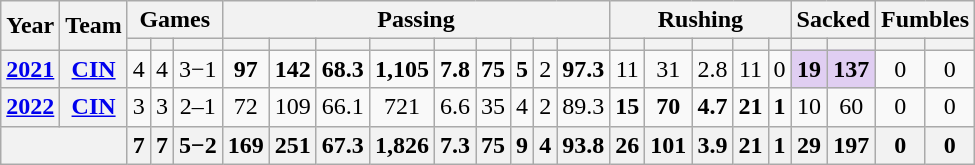<table class="wikitable" style="text-align:center;">
<tr>
<th rowspan="2">Year</th>
<th rowspan="2">Team</th>
<th colspan="3">Games</th>
<th colspan="9">Passing</th>
<th colspan="5">Rushing</th>
<th colspan="2">Sacked</th>
<th colspan="2">Fumbles</th>
</tr>
<tr>
<th></th>
<th></th>
<th></th>
<th></th>
<th></th>
<th></th>
<th></th>
<th></th>
<th></th>
<th></th>
<th></th>
<th></th>
<th></th>
<th></th>
<th></th>
<th></th>
<th></th>
<th></th>
<th></th>
<th></th>
<th></th>
</tr>
<tr>
<th><a href='#'>2021</a></th>
<th><a href='#'>CIN</a></th>
<td>4</td>
<td>4</td>
<td>3−1</td>
<td><strong>97</strong></td>
<td><strong>142</strong></td>
<td><strong>68.3</strong></td>
<td><strong>1,105</strong></td>
<td><strong>7.8</strong></td>
<td><strong>75</strong></td>
<td><strong>5</strong></td>
<td>2</td>
<td><strong>97.3</strong></td>
<td>11</td>
<td>31</td>
<td>2.8</td>
<td>11</td>
<td>0</td>
<td style="background:#e0cef2;"><strong>19</strong></td>
<td style="background:#e0cef2;"><strong>137</strong></td>
<td>0</td>
<td>0</td>
</tr>
<tr>
<th><a href='#'>2022</a></th>
<th><a href='#'>CIN</a></th>
<td>3</td>
<td>3</td>
<td>2–1</td>
<td>72</td>
<td>109</td>
<td>66.1</td>
<td>721</td>
<td>6.6</td>
<td>35</td>
<td>4</td>
<td>2</td>
<td>89.3</td>
<td><strong>15</strong></td>
<td><strong>70</strong></td>
<td><strong>4.7</strong></td>
<td><strong>21</strong></td>
<td><strong>1</strong></td>
<td>10</td>
<td>60</td>
<td>0</td>
<td>0</td>
</tr>
<tr>
<th colspan="2"></th>
<th>7</th>
<th>7</th>
<th>5−2</th>
<th>169</th>
<th>251</th>
<th>67.3</th>
<th>1,826</th>
<th>7.3</th>
<th>75</th>
<th>9</th>
<th>4</th>
<th>93.8</th>
<th>26</th>
<th>101</th>
<th>3.9</th>
<th>21</th>
<th>1</th>
<th>29</th>
<th>197</th>
<th>0</th>
<th>0</th>
</tr>
</table>
